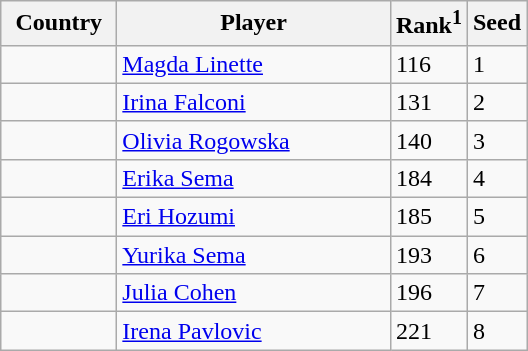<table class="sortable wikitable">
<tr>
<th width="70">Country</th>
<th width="175">Player</th>
<th>Rank<sup>1</sup></th>
<th>Seed</th>
</tr>
<tr>
<td></td>
<td><a href='#'>Magda Linette</a></td>
<td>116</td>
<td>1</td>
</tr>
<tr>
<td></td>
<td><a href='#'>Irina Falconi</a></td>
<td>131</td>
<td>2</td>
</tr>
<tr>
<td></td>
<td><a href='#'>Olivia Rogowska</a></td>
<td>140</td>
<td>3</td>
</tr>
<tr>
<td></td>
<td><a href='#'>Erika Sema</a></td>
<td>184</td>
<td>4</td>
</tr>
<tr>
<td></td>
<td><a href='#'>Eri Hozumi</a></td>
<td>185</td>
<td>5</td>
</tr>
<tr>
<td></td>
<td><a href='#'>Yurika Sema</a></td>
<td>193</td>
<td>6</td>
</tr>
<tr>
<td></td>
<td><a href='#'>Julia Cohen</a></td>
<td>196</td>
<td>7</td>
</tr>
<tr>
<td></td>
<td><a href='#'>Irena Pavlovic</a></td>
<td>221</td>
<td>8</td>
</tr>
</table>
